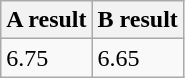<table class="wikitable" border="1" align="upright">
<tr>
<th>A result</th>
<th>B result</th>
</tr>
<tr>
<td>6.75</td>
<td>6.65</td>
</tr>
</table>
